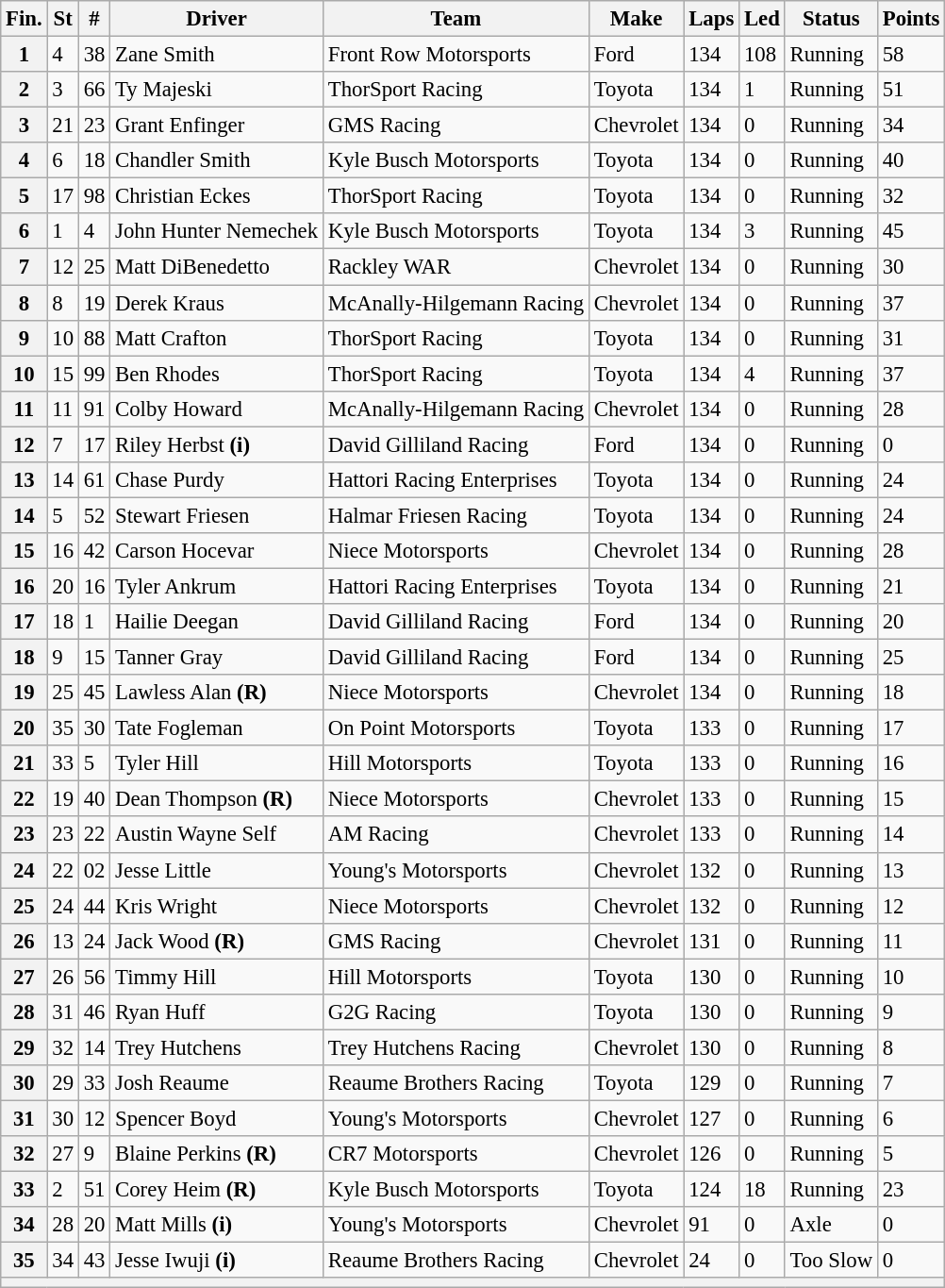<table class="wikitable" style="font-size:95%">
<tr>
<th>Fin.</th>
<th>St</th>
<th>#</th>
<th>Driver</th>
<th>Team</th>
<th>Make</th>
<th>Laps</th>
<th>Led</th>
<th>Status</th>
<th>Points</th>
</tr>
<tr>
<th>1</th>
<td>4</td>
<td>38</td>
<td>Zane Smith</td>
<td>Front Row Motorsports</td>
<td>Ford</td>
<td>134</td>
<td>108</td>
<td>Running</td>
<td>58</td>
</tr>
<tr>
<th>2</th>
<td>3</td>
<td>66</td>
<td>Ty Majeski</td>
<td>ThorSport Racing</td>
<td>Toyota</td>
<td>134</td>
<td>1</td>
<td>Running</td>
<td>51</td>
</tr>
<tr>
<th>3</th>
<td>21</td>
<td>23</td>
<td>Grant Enfinger</td>
<td>GMS Racing</td>
<td>Chevrolet</td>
<td>134</td>
<td>0</td>
<td>Running</td>
<td>34</td>
</tr>
<tr>
<th>4</th>
<td>6</td>
<td>18</td>
<td>Chandler Smith</td>
<td>Kyle Busch Motorsports</td>
<td>Toyota</td>
<td>134</td>
<td>0</td>
<td>Running</td>
<td>40</td>
</tr>
<tr>
<th>5</th>
<td>17</td>
<td>98</td>
<td>Christian Eckes</td>
<td>ThorSport Racing</td>
<td>Toyota</td>
<td>134</td>
<td>0</td>
<td>Running</td>
<td>32</td>
</tr>
<tr>
<th>6</th>
<td>1</td>
<td>4</td>
<td>John Hunter Nemechek</td>
<td>Kyle Busch Motorsports</td>
<td>Toyota</td>
<td>134</td>
<td>3</td>
<td>Running</td>
<td>45</td>
</tr>
<tr>
<th>7</th>
<td>12</td>
<td>25</td>
<td>Matt DiBenedetto</td>
<td>Rackley WAR</td>
<td>Chevrolet</td>
<td>134</td>
<td>0</td>
<td>Running</td>
<td>30</td>
</tr>
<tr>
<th>8</th>
<td>8</td>
<td>19</td>
<td>Derek Kraus</td>
<td>McAnally-Hilgemann Racing</td>
<td>Chevrolet</td>
<td>134</td>
<td>0</td>
<td>Running</td>
<td>37</td>
</tr>
<tr>
<th>9</th>
<td>10</td>
<td>88</td>
<td>Matt Crafton</td>
<td>ThorSport Racing</td>
<td>Toyota</td>
<td>134</td>
<td>0</td>
<td>Running</td>
<td>31</td>
</tr>
<tr>
<th>10</th>
<td>15</td>
<td>99</td>
<td>Ben Rhodes</td>
<td>ThorSport Racing</td>
<td>Toyota</td>
<td>134</td>
<td>4</td>
<td>Running</td>
<td>37</td>
</tr>
<tr>
<th>11</th>
<td>11</td>
<td>91</td>
<td>Colby Howard</td>
<td>McAnally-Hilgemann Racing</td>
<td>Chevrolet</td>
<td>134</td>
<td>0</td>
<td>Running</td>
<td>28</td>
</tr>
<tr>
<th>12</th>
<td>7</td>
<td>17</td>
<td>Riley Herbst <strong>(i)</strong></td>
<td>David Gilliland Racing</td>
<td>Ford</td>
<td>134</td>
<td>0</td>
<td>Running</td>
<td>0</td>
</tr>
<tr>
<th>13</th>
<td>14</td>
<td>61</td>
<td>Chase Purdy</td>
<td>Hattori Racing Enterprises</td>
<td>Toyota</td>
<td>134</td>
<td>0</td>
<td>Running</td>
<td>24</td>
</tr>
<tr>
<th>14</th>
<td>5</td>
<td>52</td>
<td>Stewart Friesen</td>
<td>Halmar Friesen Racing</td>
<td>Toyota</td>
<td>134</td>
<td>0</td>
<td>Running</td>
<td>24</td>
</tr>
<tr>
<th>15</th>
<td>16</td>
<td>42</td>
<td>Carson Hocevar</td>
<td>Niece Motorsports</td>
<td>Chevrolet</td>
<td>134</td>
<td>0</td>
<td>Running</td>
<td>28</td>
</tr>
<tr>
<th>16</th>
<td>20</td>
<td>16</td>
<td>Tyler Ankrum</td>
<td>Hattori Racing Enterprises</td>
<td>Toyota</td>
<td>134</td>
<td>0</td>
<td>Running</td>
<td>21</td>
</tr>
<tr>
<th>17</th>
<td>18</td>
<td>1</td>
<td>Hailie Deegan</td>
<td>David Gilliland Racing</td>
<td>Ford</td>
<td>134</td>
<td>0</td>
<td>Running</td>
<td>20</td>
</tr>
<tr>
<th>18</th>
<td>9</td>
<td>15</td>
<td>Tanner Gray</td>
<td>David Gilliland Racing</td>
<td>Ford</td>
<td>134</td>
<td>0</td>
<td>Running</td>
<td>25</td>
</tr>
<tr>
<th>19</th>
<td>25</td>
<td>45</td>
<td>Lawless Alan <strong>(R)</strong></td>
<td>Niece Motorsports</td>
<td>Chevrolet</td>
<td>134</td>
<td>0</td>
<td>Running</td>
<td>18</td>
</tr>
<tr>
<th>20</th>
<td>35</td>
<td>30</td>
<td>Tate Fogleman</td>
<td>On Point Motorsports</td>
<td>Toyota</td>
<td>133</td>
<td>0</td>
<td>Running</td>
<td>17</td>
</tr>
<tr>
<th>21</th>
<td>33</td>
<td>5</td>
<td>Tyler Hill</td>
<td>Hill Motorsports</td>
<td>Toyota</td>
<td>133</td>
<td>0</td>
<td>Running</td>
<td>16</td>
</tr>
<tr>
<th>22</th>
<td>19</td>
<td>40</td>
<td>Dean Thompson <strong>(R)</strong></td>
<td>Niece Motorsports</td>
<td>Chevrolet</td>
<td>133</td>
<td>0</td>
<td>Running</td>
<td>15</td>
</tr>
<tr>
<th>23</th>
<td>23</td>
<td>22</td>
<td>Austin Wayne Self</td>
<td>AM Racing</td>
<td>Chevrolet</td>
<td>133</td>
<td>0</td>
<td>Running</td>
<td>14</td>
</tr>
<tr>
<th>24</th>
<td>22</td>
<td>02</td>
<td>Jesse Little</td>
<td>Young's Motorsports</td>
<td>Chevrolet</td>
<td>132</td>
<td>0</td>
<td>Running</td>
<td>13</td>
</tr>
<tr>
<th>25</th>
<td>24</td>
<td>44</td>
<td>Kris Wright</td>
<td>Niece Motorsports</td>
<td>Chevrolet</td>
<td>132</td>
<td>0</td>
<td>Running</td>
<td>12</td>
</tr>
<tr>
<th>26</th>
<td>13</td>
<td>24</td>
<td>Jack Wood <strong>(R)</strong></td>
<td>GMS Racing</td>
<td>Chevrolet</td>
<td>131</td>
<td>0</td>
<td>Running</td>
<td>11</td>
</tr>
<tr>
<th>27</th>
<td>26</td>
<td>56</td>
<td>Timmy Hill</td>
<td>Hill Motorsports</td>
<td>Toyota</td>
<td>130</td>
<td>0</td>
<td>Running</td>
<td>10</td>
</tr>
<tr>
<th>28</th>
<td>31</td>
<td>46</td>
<td>Ryan Huff</td>
<td>G2G Racing</td>
<td>Toyota</td>
<td>130</td>
<td>0</td>
<td>Running</td>
<td>9</td>
</tr>
<tr>
<th>29</th>
<td>32</td>
<td>14</td>
<td>Trey Hutchens</td>
<td>Trey Hutchens Racing</td>
<td>Chevrolet</td>
<td>130</td>
<td>0</td>
<td>Running</td>
<td>8</td>
</tr>
<tr>
<th>30</th>
<td>29</td>
<td>33</td>
<td>Josh Reaume</td>
<td>Reaume Brothers Racing</td>
<td>Toyota</td>
<td>129</td>
<td>0</td>
<td>Running</td>
<td>7</td>
</tr>
<tr>
<th>31</th>
<td>30</td>
<td>12</td>
<td>Spencer Boyd</td>
<td>Young's Motorsports</td>
<td>Chevrolet</td>
<td>127</td>
<td>0</td>
<td>Running</td>
<td>6</td>
</tr>
<tr>
<th>32</th>
<td>27</td>
<td>9</td>
<td>Blaine Perkins <strong>(R)</strong></td>
<td>CR7 Motorsports</td>
<td>Chevrolet</td>
<td>126</td>
<td>0</td>
<td>Running</td>
<td>5</td>
</tr>
<tr>
<th>33</th>
<td>2</td>
<td>51</td>
<td>Corey Heim <strong>(R)</strong></td>
<td>Kyle Busch Motorsports</td>
<td>Toyota</td>
<td>124</td>
<td>18</td>
<td>Running</td>
<td>23</td>
</tr>
<tr>
<th>34</th>
<td>28</td>
<td>20</td>
<td>Matt Mills <strong>(i)</strong></td>
<td>Young's Motorsports</td>
<td>Chevrolet</td>
<td>91</td>
<td>0</td>
<td>Axle</td>
<td>0</td>
</tr>
<tr>
<th>35</th>
<td>34</td>
<td>43</td>
<td>Jesse Iwuji <strong>(i)</strong></td>
<td>Reaume Brothers Racing</td>
<td>Chevrolet</td>
<td>24</td>
<td>0</td>
<td>Too Slow</td>
<td>0</td>
</tr>
<tr>
<th colspan="10"></th>
</tr>
</table>
